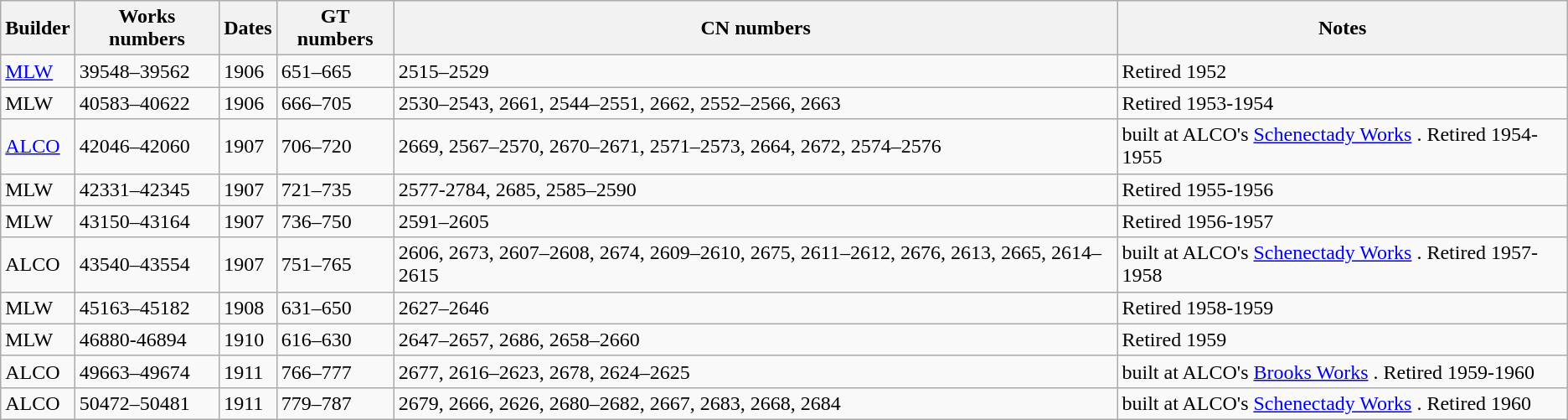<table class="wikitable">
<tr>
<th>Builder</th>
<th>Works numbers</th>
<th>Dates</th>
<th>GT numbers</th>
<th>CN numbers</th>
<th>Notes</th>
</tr>
<tr>
<td><a href='#'>MLW</a></td>
<td>39548–39562</td>
<td>1906</td>
<td>651–665</td>
<td>2515–2529</td>
<td>Retired 1952</td>
</tr>
<tr>
<td>MLW</td>
<td>40583–40622</td>
<td>1906</td>
<td>666–705</td>
<td>2530–2543, 2661, 2544–2551, 2662, 2552–2566, 2663</td>
<td>Retired 1953-1954</td>
</tr>
<tr>
<td><a href='#'>ALCO</a></td>
<td>42046–42060</td>
<td>1907</td>
<td>706–720</td>
<td>2669, 2567–2570, 2670–2671, 2571–2573, 2664, 2672, 2574–2576</td>
<td>built at ALCO's <a href='#'>Schenectady Works</a> . Retired 1954-1955</td>
</tr>
<tr>
<td>MLW</td>
<td>42331–42345</td>
<td>1907</td>
<td>721–735</td>
<td>2577-2784, 2685, 2585–2590</td>
<td>Retired 1955-1956</td>
</tr>
<tr>
<td>MLW</td>
<td>43150–43164</td>
<td>1907</td>
<td>736–750</td>
<td>2591–2605</td>
<td>Retired 1956-1957</td>
</tr>
<tr>
<td>ALCO</td>
<td>43540–43554</td>
<td>1907</td>
<td>751–765</td>
<td>2606, 2673, 2607–2608, 2674, 2609–2610, 2675, 2611–2612, 2676, 2613, 2665, 2614–2615</td>
<td>built at ALCO's <a href='#'>Schenectady Works</a> . Retired 1957-1958</td>
</tr>
<tr>
<td>MLW</td>
<td>45163–45182</td>
<td>1908</td>
<td>631–650</td>
<td>2627–2646</td>
<td>Retired 1958-1959</td>
</tr>
<tr>
<td>MLW</td>
<td>46880-46894</td>
<td>1910</td>
<td>616–630</td>
<td>2647–2657, 2686, 2658–2660</td>
<td>Retired 1959</td>
</tr>
<tr>
<td>ALCO</td>
<td>49663–49674</td>
<td>1911</td>
<td>766–777</td>
<td>2677, 2616–2623, 2678, 2624–2625</td>
<td>built at ALCO's <a href='#'>Brooks Works</a> . Retired 1959-1960</td>
</tr>
<tr>
<td>ALCO</td>
<td>50472–50481</td>
<td>1911</td>
<td>779–787</td>
<td>2679, 2666, 2626, 2680–2682, 2667, 2683, 2668, 2684</td>
<td>built at ALCO's <a href='#'>Schenectady Works</a> . Retired 1960</td>
</tr>
</table>
